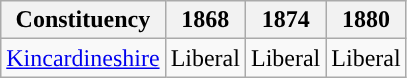<table class="wikitable">
<tr>
<th>Constituency</th>
<th>1868</th>
<th>1874</th>
<th>1880</th>
</tr>
<tr>
<td><a href='#'>Kincardineshire</a></td>
<td>Liberal</td>
<td>Liberal</td>
<td>Liberal</td>
</tr>
</table>
